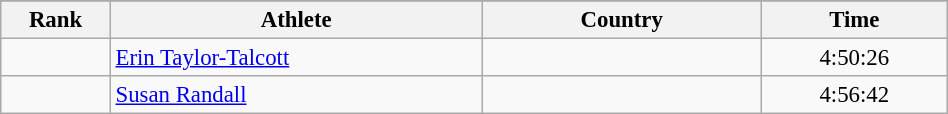<table class="wikitable sortable" style=" text-align:center; font-size:95%;" width="50%">
<tr>
</tr>
<tr>
<th width=5%>Rank</th>
<th width=20%>Athlete</th>
<th width=15%>Country</th>
<th width=10%>Time</th>
</tr>
<tr>
<td align=center></td>
<td align=left><a href='#'>Erin Taylor-Talcott</a></td>
<td align=left></td>
<td>4:50:26</td>
</tr>
<tr>
<td align=center></td>
<td align=left><a href='#'>Susan Randall</a></td>
<td align=left></td>
<td>4:56:42</td>
</tr>
</table>
